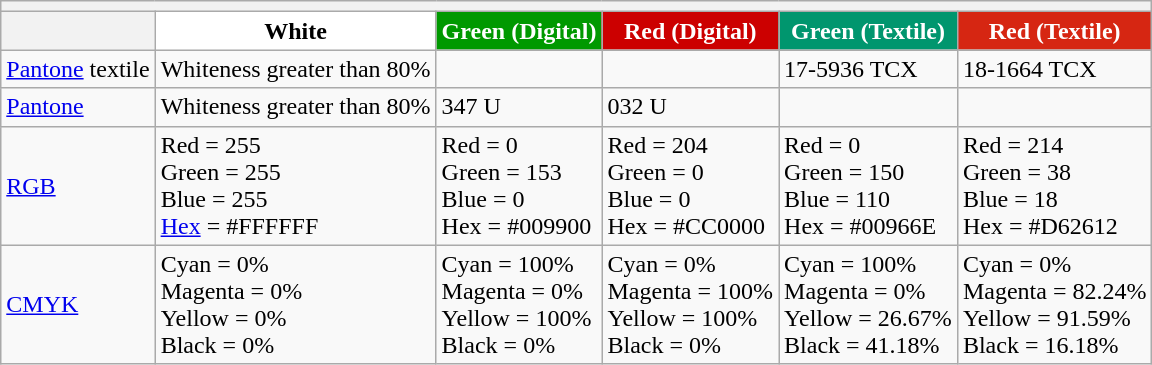<table class = "wikitable">
<tr>
<th colspan="6"></th>
</tr>
<tr>
<th></th>
<th style = "background-color:#FFFFFF">White</th>
<th style = "background-color:#090;color:white">Green (Digital)</th>
<th style = "background-color:#c00;color:white">Red (Digital)</th>
<th style = "background-color:#00966e;color:white">Green (Textile)</th>
<th style = "background-color:#d62612;color:white">Red (Textile)</th>
</tr>
<tr>
<td><a href='#'>Pantone</a> textile</td>
<td>Whiteness greater than 80%</td>
<td></td>
<td></td>
<td>17-5936 TCX</td>
<td>18-1664 TCX</td>
</tr>
<tr>
<td><a href='#'>Pantone</a></td>
<td>Whiteness greater than 80%</td>
<td>347 U</td>
<td>032 U</td>
<td></td>
<td></td>
</tr>
<tr>
<td><a href='#'>RGB</a></td>
<td>Red = 255<br>Green = 255<br>Blue = 255<br><a href='#'>Hex</a> = #FFFFFF</td>
<td>Red = 0<br>Green = 153<br>Blue = 0<br>Hex = #009900</td>
<td>Red = 204<br>Green = 0<br>Blue = 0<br>Hex = #CC0000</td>
<td>Red = 0<br>Green = 150<br>Blue = 110<br>Hex = #00966E</td>
<td>Red = 214<br>Green = 38<br>Blue = 18<br>Hex = #D62612</td>
</tr>
<tr>
<td><a href='#'>CMYK</a></td>
<td>Cyan = 0%<br>Magenta = 0%<br>Yellow = 0%<br>Black = 0%</td>
<td>Cyan = 100%<br>Magenta = 0%<br>Yellow = 100%<br>Black = 0%</td>
<td>Cyan = 0%<br>Magenta = 100%<br>Yellow = 100%<br>Black = 0%</td>
<td>Cyan = 100%<br>Magenta = 0%<br>Yellow = 26.67%<br>Black = 41.18%</td>
<td>Cyan = 0%<br>Magenta = 82.24%<br>Yellow = 91.59%<br>Black = 16.18%</td>
</tr>
</table>
